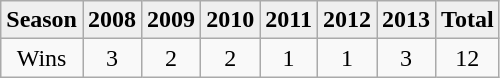<table class="wikitable sortable">
<tr style=background:#efefef;font-weight:bold>
<td>Season</td>
<td>2008</td>
<td>2009</td>
<td>2010</td>
<td>2011</td>
<td>2012</td>
<td>2013</td>
<td><strong>Total</strong></td>
</tr>
<tr align="center">
<td>Wins</td>
<td>3</td>
<td>2</td>
<td>2</td>
<td>1</td>
<td>1</td>
<td>3</td>
<td>12</td>
</tr>
</table>
